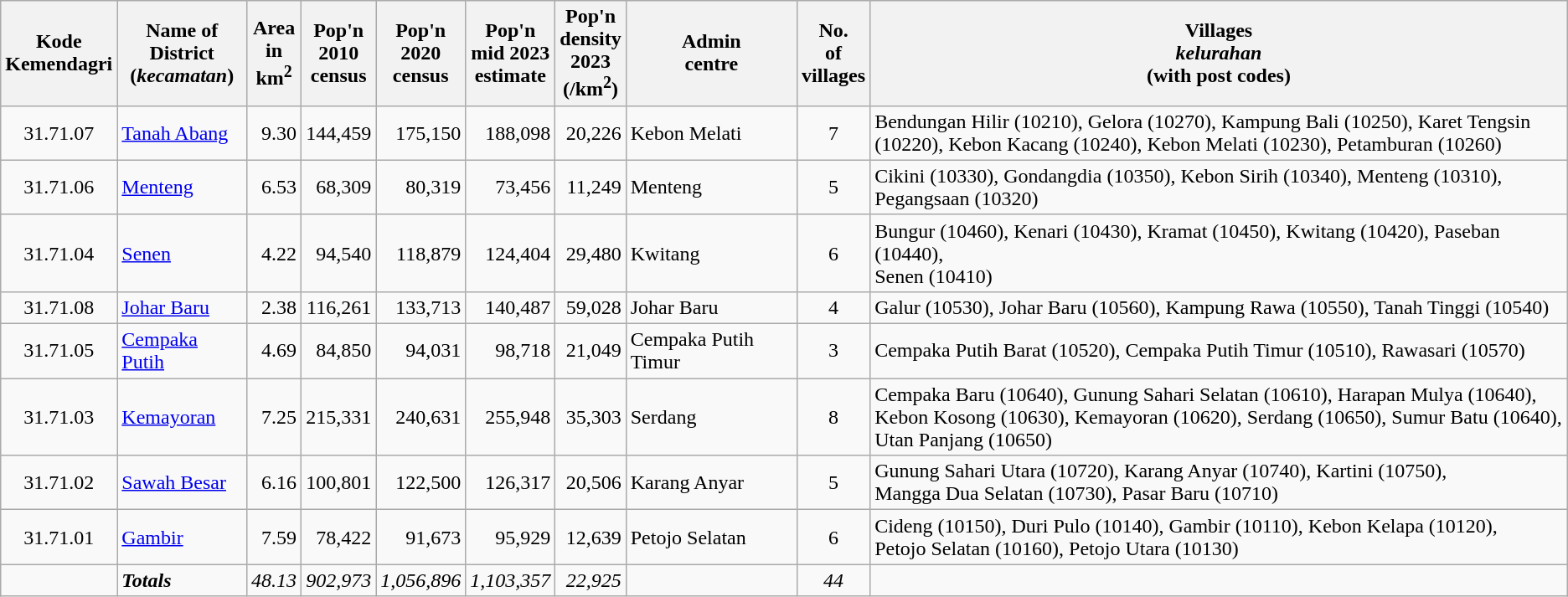<table class="wikitable" style="text-align:right;">
<tr>
<th>Kode <br>Kemendagri</th>
<th>Name of<br>District<br>(<em>kecamatan</em>)</th>
<th>Area <br>in<br> km<sup>2</sup></th>
<th>Pop'n <br>2010<br>census</th>
<th>Pop'n <br>2020<br>census</th>
<th>Pop'n <br>mid 2023<br>estimate</th>
<th>Pop'n <br> density <br> 2023 <br>(/km<sup>2</sup>)</th>
<th>Admin<br>centre</th>
<th>No. <br>of<br>villages</th>
<th>Villages<br><em>kelurahan</em> <br>(with post codes)</th>
</tr>
<tr>
<td align="center">31.71.07</td>
<td style="text-align:left;"><a href='#'>Tanah Abang</a></td>
<td>9.30</td>
<td>144,459</td>
<td>175,150</td>
<td>188,098</td>
<td>20,226</td>
<td style="text-align:left;">Kebon Melati</td>
<td align="center">7</td>
<td style="text-align:left;">Bendungan Hilir (10210), Gelora (10270), Kampung Bali (10250), Karet Tengsin <br>(10220), Kebon Kacang (10240), Kebon Melati (10230), Petamburan (10260)</td>
</tr>
<tr>
<td align="center">31.71.06</td>
<td style="text-align:left;"><a href='#'>Menteng</a></td>
<td>6.53</td>
<td>68,309</td>
<td>80,319</td>
<td>73,456</td>
<td>11,249</td>
<td style="text-align:left;">Menteng</td>
<td align="center">5</td>
<td style="text-align:left;">Cikini (10330), Gondangdia (10350), Kebon Sirih (10340), Menteng (10310), Pegangsaan (10320)</td>
</tr>
<tr>
<td align="center">31.71.04</td>
<td style="text-align:left;"><a href='#'>Senen</a></td>
<td>4.22</td>
<td>94,540</td>
<td>118,879</td>
<td>124,404</td>
<td>29,480</td>
<td style="text-align:left;">Kwitang</td>
<td align="center">6</td>
<td style="text-align:left;">Bungur (10460), Kenari (10430), Kramat (10450), Kwitang (10420), Paseban (10440), <br>Senen (10410)</td>
</tr>
<tr>
<td align="center">31.71.08</td>
<td style="text-align:left;"><a href='#'>Johar Baru</a></td>
<td>2.38</td>
<td>116,261</td>
<td>133,713</td>
<td>140,487</td>
<td>59,028</td>
<td style="text-align:left;">Johar Baru</td>
<td align="center">4</td>
<td style="text-align:left;">Galur (10530), Johar Baru (10560), Kampung Rawa (10550), Tanah Tinggi (10540)</td>
</tr>
<tr>
<td align="center">31.71.05</td>
<td style="text-align:left;"><a href='#'>Cempaka Putih</a></td>
<td>4.69</td>
<td>84,850</td>
<td>94,031</td>
<td>98,718</td>
<td>21,049</td>
<td style="text-align:left;">Cempaka Putih Timur</td>
<td align="center">3</td>
<td style="text-align:left;">Cempaka Putih Barat (10520), Cempaka Putih Timur (10510), Rawasari (10570)</td>
</tr>
<tr>
<td align="center">31.71.03</td>
<td style="text-align:left;"><a href='#'>Kemayoran</a></td>
<td>7.25</td>
<td>215,331</td>
<td>240,631</td>
<td>255,948</td>
<td>35,303</td>
<td style="text-align:left;">Serdang</td>
<td align="center">8</td>
<td style="text-align:left;">Cempaka Baru (10640), Gunung Sahari Selatan (10610), Harapan Mulya (10640), <br>Kebon Kosong (10630), Kemayoran (10620), Serdang (10650), Sumur Batu (10640), <br>Utan Panjang (10650)</td>
</tr>
<tr>
<td align="center">31.71.02</td>
<td style="text-align:left;"><a href='#'>Sawah Besar</a></td>
<td>6.16</td>
<td>100,801</td>
<td>122,500</td>
<td>126,317</td>
<td>20,506</td>
<td style="text-align:left;">Karang Anyar</td>
<td align="center">5</td>
<td style="text-align:left;">Gunung Sahari Utara (10720), Karang Anyar (10740), Kartini (10750), <br>Mangga Dua Selatan (10730), Pasar Baru (10710)</td>
</tr>
<tr>
<td align="center">31.71.01</td>
<td style="text-align:left;"><a href='#'>Gambir</a></td>
<td>7.59</td>
<td>78,422</td>
<td>91,673</td>
<td>95,929</td>
<td>12,639</td>
<td style="text-align:left;">Petojo Selatan</td>
<td align="center">6</td>
<td style="text-align:left;">Cideng (10150), Duri Pulo (10140), Gambir (10110), Kebon Kelapa (10120), <br>Petojo Selatan (10160), Petojo Utara (10130)</td>
</tr>
<tr>
<td></td>
<td style="text-align:left;"><strong><em>Totals</em></strong></td>
<td><em>48.13</em></td>
<td><em>902,973</em></td>
<td><em>1,056,896</em></td>
<td><em>1,103,357</em></td>
<td><em>22,925</em></td>
<td style="text-align:left;"></td>
<td align="center"><em>44</em></td>
<td></td>
</tr>
</table>
